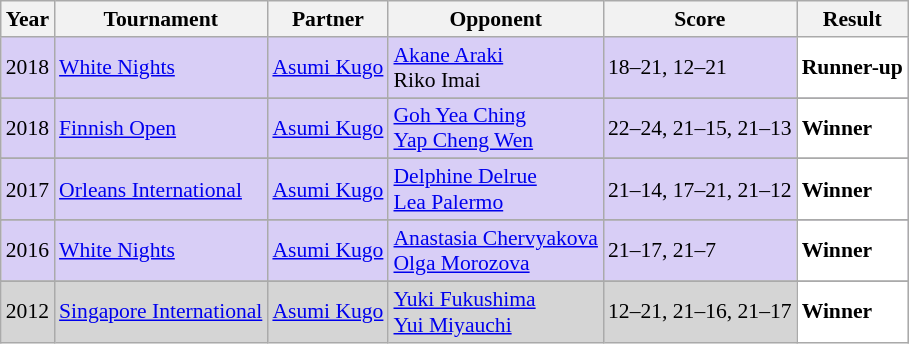<table class="sortable wikitable" style="font-size: 90%;">
<tr>
<th>Year</th>
<th>Tournament</th>
<th>Partner</th>
<th>Opponent</th>
<th>Score</th>
<th>Result</th>
</tr>
<tr style="background:#D8CEF6">
<td align="center">2018</td>
<td align="left"><a href='#'>White Nights</a></td>
<td align="left"> <a href='#'>Asumi Kugo</a></td>
<td align="left"> <a href='#'>Akane Araki</a> <br>  Riko Imai</td>
<td align="left">18–21, 12–21</td>
<td style="text-align:left; background:white"> <strong>Runner-up</strong></td>
</tr>
<tr>
</tr>
<tr style="background:#D8CEF6">
<td align="center">2018</td>
<td align="left"><a href='#'>Finnish Open</a></td>
<td align="left"> <a href='#'>Asumi Kugo</a></td>
<td align="left"> <a href='#'>Goh Yea Ching</a> <br>  <a href='#'>Yap Cheng Wen</a></td>
<td align="left">22–24, 21–15, 21–13</td>
<td style="text-align:left; background:white"> <strong>Winner</strong></td>
</tr>
<tr>
</tr>
<tr style="background:#D8CEF6">
<td align="center">2017</td>
<td align="left"><a href='#'>Orleans International</a></td>
<td align="left"> <a href='#'>Asumi Kugo</a></td>
<td align="left"> <a href='#'>Delphine Delrue</a> <br>  <a href='#'>Lea Palermo</a></td>
<td align="left">21–14, 17–21, 21–12</td>
<td style="text-align:left; background:white"> <strong>Winner</strong></td>
</tr>
<tr>
</tr>
<tr style="background:#D8CEF6">
<td align="center">2016</td>
<td align="left"><a href='#'>White Nights</a></td>
<td align="left"> <a href='#'>Asumi Kugo</a></td>
<td align="left"> <a href='#'>Anastasia Chervyakova</a> <br>  <a href='#'>Olga Morozova</a></td>
<td align="left">21–17, 21–7</td>
<td style="text-align:left; background:white"> <strong>Winner</strong></td>
</tr>
<tr>
</tr>
<tr style="background:#D5D5D5">
<td align="center">2012</td>
<td align="left"><a href='#'>Singapore International</a></td>
<td align="left"> <a href='#'>Asumi Kugo</a></td>
<td align="left"> <a href='#'>Yuki Fukushima</a> <br>  <a href='#'>Yui Miyauchi</a></td>
<td align="left">12–21, 21–16, 21–17</td>
<td style="text-align:left; background:white"> <strong>Winner</strong></td>
</tr>
</table>
